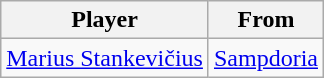<table class="wikitable">
<tr>
<th>Player</th>
<th>From</th>
</tr>
<tr>
<td> <a href='#'>Marius Stankevičius</a></td>
<td> <a href='#'>Sampdoria</a></td>
</tr>
</table>
